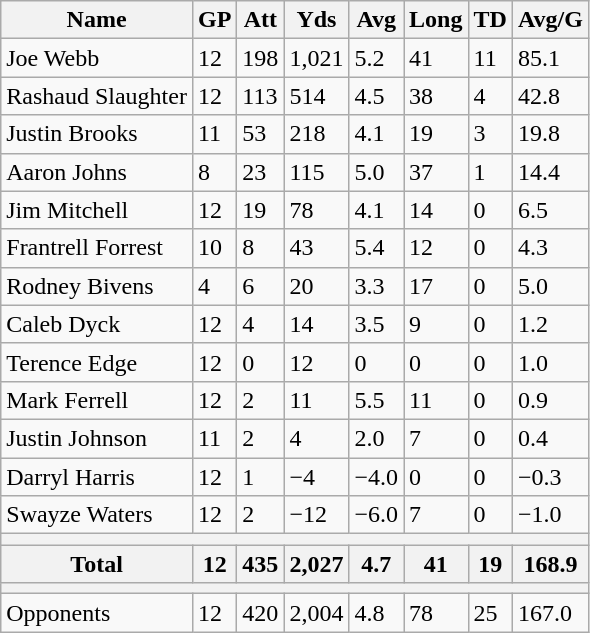<table class="wikitable" style="white-space:nowrap;" style="text-align:center;">
<tr>
<th>Name</th>
<th>GP</th>
<th>Att</th>
<th>Yds</th>
<th>Avg</th>
<th>Long</th>
<th>TD</th>
<th>Avg/G</th>
</tr>
<tr>
<td align=left>Joe Webb</td>
<td>12</td>
<td>198</td>
<td>1,021</td>
<td>5.2</td>
<td>41</td>
<td>11</td>
<td>85.1</td>
</tr>
<tr>
<td align=left>Rashaud Slaughter</td>
<td>12</td>
<td>113</td>
<td>514</td>
<td>4.5</td>
<td>38</td>
<td>4</td>
<td>42.8</td>
</tr>
<tr>
<td align=left>Justin Brooks</td>
<td>11</td>
<td>53</td>
<td>218</td>
<td>4.1</td>
<td>19</td>
<td>3</td>
<td>19.8</td>
</tr>
<tr>
<td align=left>Aaron Johns</td>
<td>8</td>
<td>23</td>
<td>115</td>
<td>5.0</td>
<td>37</td>
<td>1</td>
<td>14.4</td>
</tr>
<tr>
<td align=left>Jim Mitchell</td>
<td>12</td>
<td>19</td>
<td>78</td>
<td>4.1</td>
<td>14</td>
<td>0</td>
<td>6.5</td>
</tr>
<tr>
<td align=left>Frantrell Forrest</td>
<td>10</td>
<td>8</td>
<td>43</td>
<td>5.4</td>
<td>12</td>
<td>0</td>
<td>4.3</td>
</tr>
<tr>
<td align=left>Rodney Bivens</td>
<td>4</td>
<td>6</td>
<td>20</td>
<td>3.3</td>
<td>17</td>
<td>0</td>
<td>5.0</td>
</tr>
<tr>
<td align=left>Caleb Dyck</td>
<td>12</td>
<td>4</td>
<td>14</td>
<td>3.5</td>
<td>9</td>
<td>0</td>
<td>1.2</td>
</tr>
<tr>
<td align=left>Terence Edge</td>
<td>12</td>
<td>0</td>
<td>12</td>
<td>0</td>
<td>0</td>
<td>0</td>
<td>1.0</td>
</tr>
<tr>
<td align=left>Mark Ferrell</td>
<td>12</td>
<td>2</td>
<td>11</td>
<td>5.5</td>
<td>11</td>
<td>0</td>
<td>0.9</td>
</tr>
<tr>
<td align=left>Justin Johnson</td>
<td>11</td>
<td>2</td>
<td>4</td>
<td>2.0</td>
<td>7</td>
<td>0</td>
<td>0.4</td>
</tr>
<tr>
<td align=left>Darryl Harris</td>
<td>12</td>
<td>1</td>
<td>−4</td>
<td>−4.0</td>
<td>0</td>
<td>0</td>
<td>−0.3</td>
</tr>
<tr>
<td align=left>Swayze Waters</td>
<td>12</td>
<td>2</td>
<td>−12</td>
<td>−6.0</td>
<td>7</td>
<td>0</td>
<td>−1.0</td>
</tr>
<tr>
<th colspan=8></th>
</tr>
<tr>
<th>Total</th>
<th>12</th>
<th>435</th>
<th>2,027</th>
<th>4.7</th>
<th>41</th>
<th>19</th>
<th>168.9</th>
</tr>
<tr>
<th colspan=8></th>
</tr>
<tr>
<td align=left>Opponents</td>
<td>12</td>
<td>420</td>
<td>2,004</td>
<td>4.8</td>
<td>78</td>
<td>25</td>
<td>167.0</td>
</tr>
</table>
